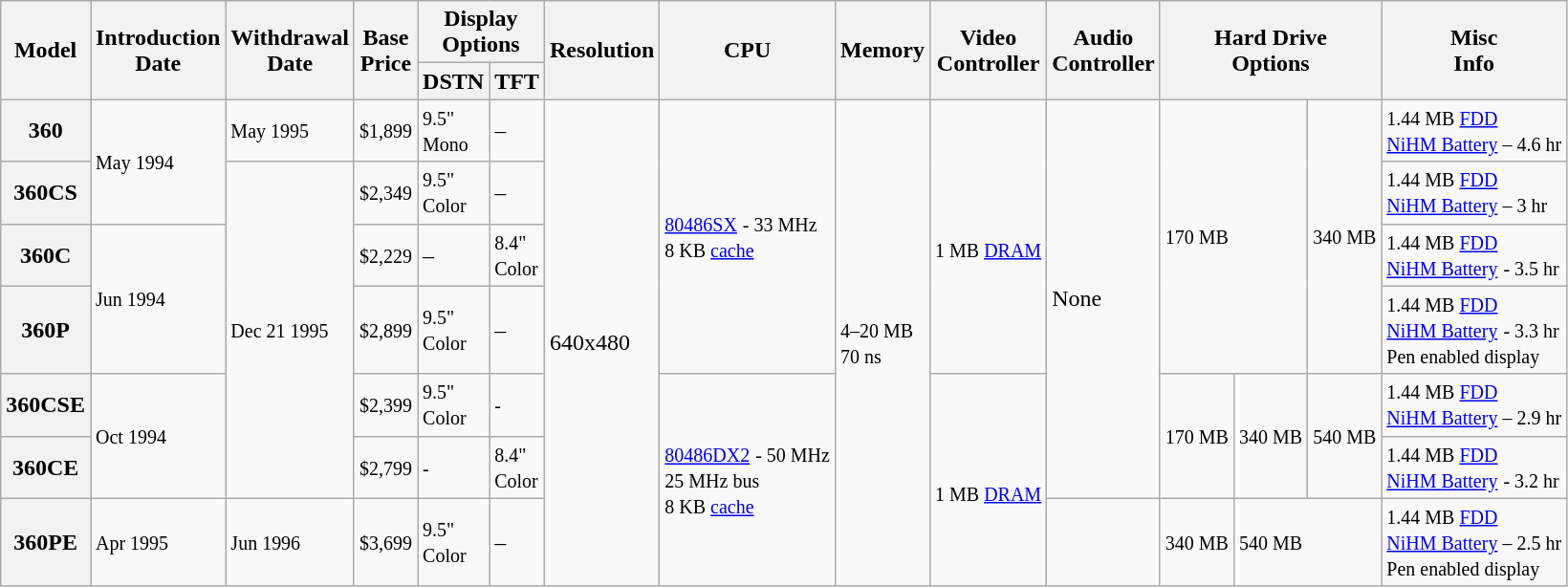<table class="wikitable">
<tr>
<th rowspan="2">Model</th>
<th rowspan="2">Introduction<br>Date</th>
<th rowspan="2">Withdrawal<br>Date</th>
<th rowspan="2">Base<br>Price</th>
<th colspan="2">Display<br>Options</th>
<th rowspan="2">Resolution</th>
<th rowspan="2">CPU</th>
<th rowspan="2">Memory</th>
<th rowspan="2">Video<br>Controller</th>
<th rowspan="2">Audio<br>Controller</th>
<th colspan="3" rowspan="2">Hard Drive<br>Options</th>
<th rowspan="2">Misc<br>Info</th>
</tr>
<tr>
<th>DSTN</th>
<th>TFT</th>
</tr>
<tr>
<th>360</th>
<td rowspan="2"><small>May 1994</small></td>
<td><small>May 1995</small></td>
<td><small>$1,899</small></td>
<td><small>9.5"</small><br><small>Mono</small></td>
<td>–</td>
<td rowspan="7">640x480</td>
<td rowspan="4"><a href='#'><small>80486SX</small></a> <small>- 33 MHz</small><br><small>8 KB <a href='#'>cache</a></small></td>
<td rowspan="7"><small>4–20 MB</small><br><small>70 ns</small></td>
<td rowspan="4"><br><small>1 MB <a href='#'>DRAM</a></small></td>
<td rowspan="6">None</td>
<td colspan="2" rowspan="4"><small>170 MB</small></td>
<td rowspan="4"><small>340 MB</small></td>
<td><small>1.44 MB <a href='#'>FDD</a></small><br><small><a href='#'>NiHM Battery</a> – 4.6 hr</small></td>
</tr>
<tr>
<th>360CS</th>
<td rowspan="5"><small>Dec 21 1995</small></td>
<td><small>$2,349</small></td>
<td><small>9.5"</small><br><small>Color</small></td>
<td>–</td>
<td><small>1.44 MB <a href='#'>FDD</a></small><br><small><a href='#'>NiHM Battery</a> – 3 hr</small></td>
</tr>
<tr>
<th>360C</th>
<td rowspan="2"><small>Jun 1994</small></td>
<td><small>$2,229</small></td>
<td>–</td>
<td><small>8.4"</small><br><small>Color</small></td>
<td><small>1.44 MB <a href='#'>FDD</a></small><br><a href='#'><small>NiHM Battery</small></a> <small>- 3.5 hr</small></td>
</tr>
<tr>
<th>360P</th>
<td><small>$2,899</small></td>
<td><small>9.5"</small><br><small>Color</small></td>
<td>–</td>
<td><small>1.44 MB <a href='#'>FDD</a></small><br><a href='#'><small>NiHM Battery</small></a> <small>- 3.3 hr</small><br><small>Pen enabled display</small></td>
</tr>
<tr>
<th>360CSE</th>
<td rowspan="2"><small>Oct 1994</small></td>
<td><small>$2,399</small></td>
<td><small>9.5"</small><br><small>Color</small></td>
<td><small>-</small></td>
<td rowspan="3"><a href='#'><small>80486DX2</small></a> <small>- 50 MHz</small><br><small>25 MHz bus</small><br><small>8 KB <a href='#'>cache</a></small></td>
<td rowspan="3"><small></small><br><small>1 MB <a href='#'>DRAM</a></small></td>
<td rowspan="2"><small>170 MB</small></td>
<td rowspan="2"><small>340 MB</small></td>
<td rowspan="2"><small>540 MB</small></td>
<td><small>1.44 MB <a href='#'>FDD</a></small><br><small><a href='#'>NiHM Battery</a> – 2.9 hr</small></td>
</tr>
<tr>
<th>360CE</th>
<td><small>$2,799</small></td>
<td><small>-</small></td>
<td><small>8.4"</small><br><small>Color</small></td>
<td><small>1.44 MB <a href='#'>FDD</a></small><br><a href='#'><small>NiHM Battery</small></a> <small>- 3.2 hr</small></td>
</tr>
<tr>
<th>360PE</th>
<td><small>Apr 1995</small></td>
<td><small>Jun 1996</small></td>
<td><small>$3,699</small></td>
<td><small>9.5"</small><br><small>Color</small></td>
<td>–</td>
<td><small></small></td>
<td><small>340 MB</small></td>
<td colspan="2"><small>540 MB</small></td>
<td><small>1.44 MB <a href='#'>FDD</a></small><br><small><a href='#'>NiHM Battery</a> – 2.5 hr</small><br><small>Pen enabled display</small></td>
</tr>
</table>
